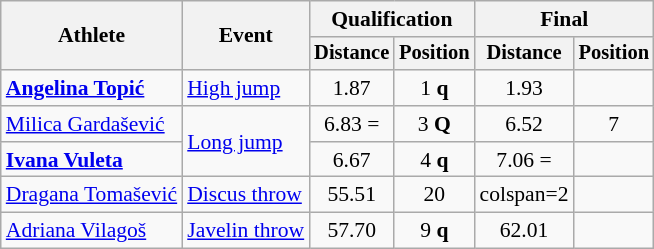<table class="wikitable" style="font-size:90%">
<tr>
<th rowspan="2">Athlete</th>
<th rowspan="2">Event</th>
<th colspan="2">Qualification</th>
<th colspan="2">Final</th>
</tr>
<tr style="font-size:95%">
<th>Distance</th>
<th>Position</th>
<th>Distance</th>
<th>Position</th>
</tr>
<tr align="center">
<td align="left"><strong><a href='#'>Angelina Topić</a></strong></td>
<td align="left"><a href='#'>High jump</a></td>
<td>1.87</td>
<td>1 <strong>q</strong></td>
<td>1.93</td>
<td></td>
</tr>
<tr align="center">
<td align="left"><a href='#'>Milica Gardašević</a></td>
<td align="left" rowspan=2><a href='#'>Long jump</a></td>
<td>6.83 =</td>
<td>3 <strong>Q</strong></td>
<td>6.52</td>
<td>7</td>
</tr>
<tr align="center">
<td align="left"><strong><a href='#'>Ivana Vuleta</a></strong></td>
<td>6.67</td>
<td>4 <strong>q</strong></td>
<td>7.06 =</td>
<td></td>
</tr>
<tr align="center">
<td align="left"><a href='#'>Dragana Tomašević</a></td>
<td align="left"><a href='#'>Discus throw</a></td>
<td>55.51</td>
<td>20</td>
<td>colspan=2 </td>
</tr>
<tr align="center">
<td align="left"><a href='#'>Adriana Vilagoš</a></td>
<td align="left"><a href='#'>Javelin throw</a></td>
<td>57.70</td>
<td>9 <strong>q</strong></td>
<td>62.01</td>
<td></td>
</tr>
</table>
